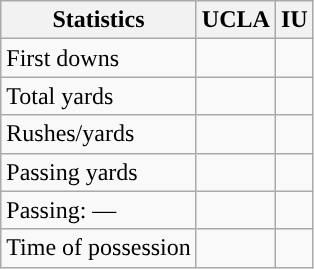<table class="wikitable" style="float:left">
<tr>
<th>Statistics</th>
<th>UCLA</th>
<th>IU</th>
</tr>
<tr>
<td>First downs</td>
<td></td>
<td></td>
</tr>
<tr>
<td>Total yards</td>
<td></td>
<td></td>
</tr>
<tr>
<td>Rushes/yards</td>
<td></td>
<td></td>
</tr>
<tr>
<td>Passing yards</td>
<td></td>
<td></td>
</tr>
<tr>
<td>Passing: ––</td>
<td></td>
<td></td>
</tr>
<tr>
<td>Time of possession</td>
<td></td>
<td></td>
</tr>
</table>
